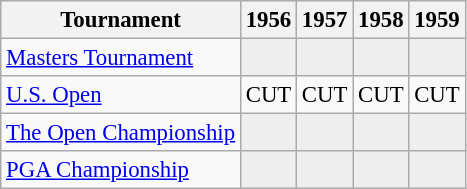<table class="wikitable" style="font-size:95%;text-align:center;">
<tr>
<th>Tournament</th>
<th>1956</th>
<th>1957</th>
<th>1958</th>
<th>1959</th>
</tr>
<tr>
<td align=left><a href='#'>Masters Tournament</a></td>
<td style="background:#eeeeee;"></td>
<td style="background:#eeeeee;"></td>
<td style="background:#eeeeee;"></td>
<td style="background:#eeeeee;"></td>
</tr>
<tr>
<td align=left><a href='#'>U.S. Open</a></td>
<td>CUT</td>
<td>CUT</td>
<td>CUT</td>
<td>CUT</td>
</tr>
<tr>
<td align=left><a href='#'>The Open Championship</a></td>
<td style="background:#eeeeee;"></td>
<td style="background:#eeeeee;"></td>
<td style="background:#eeeeee;"></td>
<td style="background:#eeeeee;"></td>
</tr>
<tr>
<td align=left><a href='#'>PGA Championship</a></td>
<td style="background:#eeeeee;"></td>
<td style="background:#eeeeee;"></td>
<td style="background:#eeeeee;"></td>
<td style="background:#eeeeee;"></td>
</tr>
</table>
